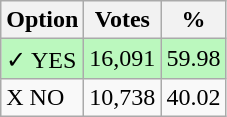<table class="wikitable">
<tr>
<th>Option</th>
<th>Votes</th>
<th>%</th>
</tr>
<tr>
<td style=background:#bbf8be>✓ YES</td>
<td style=background:#bbf8be>16,091</td>
<td style=background:#bbf8be>59.98</td>
</tr>
<tr>
<td>X NO</td>
<td>10,738</td>
<td>40.02</td>
</tr>
</table>
